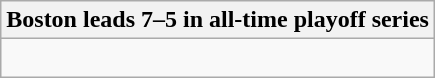<table class="wikitable collapsible collapsed">
<tr>
<th>Boston leads 7–5 in all-time playoff series</th>
</tr>
<tr>
<td><br>










</td>
</tr>
</table>
